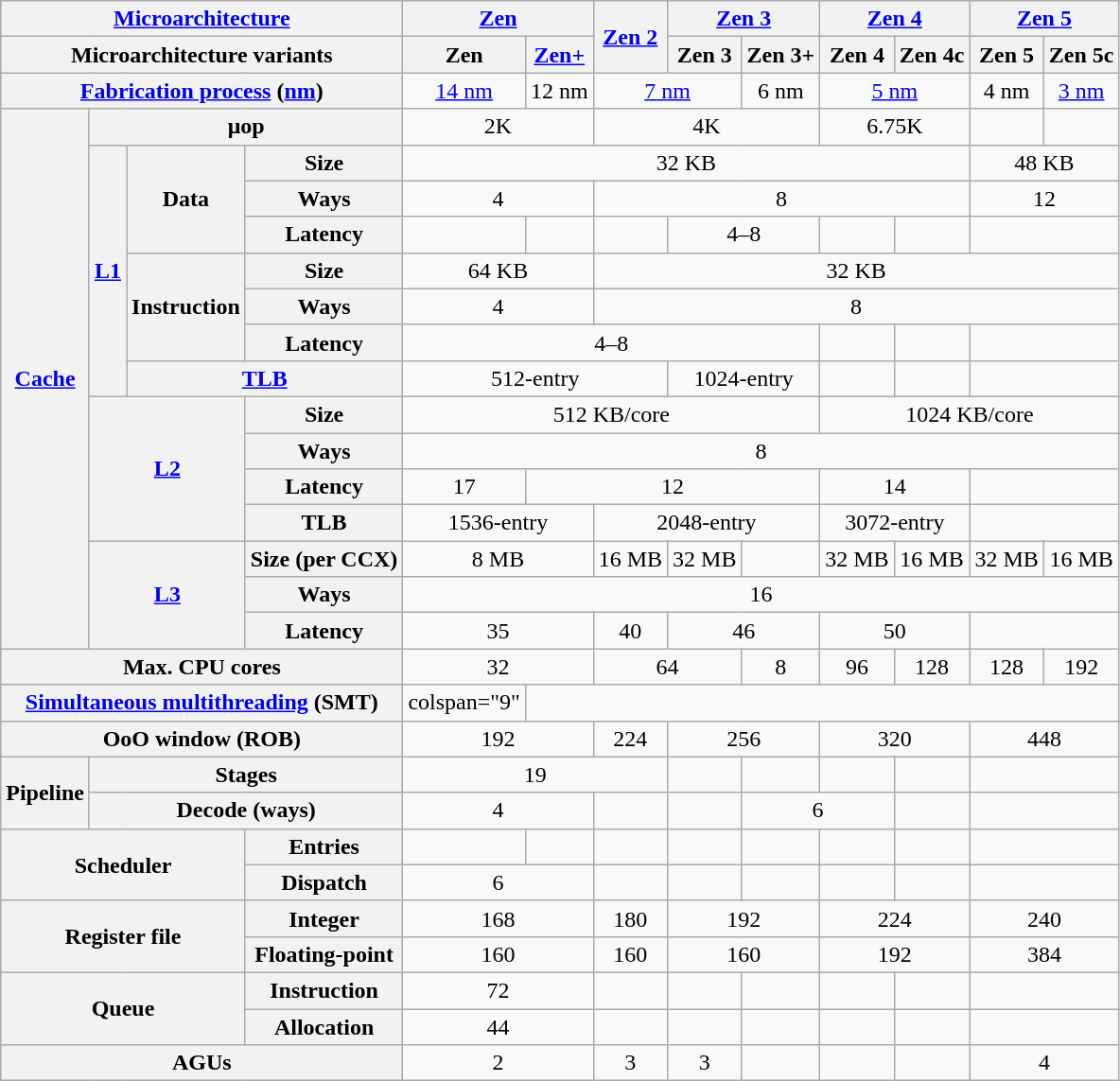<table class="wikitable mw-datatable" style="text-align: center;">
<tr>
<th colspan="4"><a href='#'>Microarchitecture</a></th>
<th colspan="2"><a href='#'>Zen</a></th>
<th rowspan="2"><a href='#'>Zen 2</a></th>
<th colspan="2"><a href='#'>Zen 3</a></th>
<th colspan="2"><a href='#'>Zen 4</a></th>
<th colspan="2"><a href='#'>Zen 5</a></th>
</tr>
<tr>
<th colspan="4">Microarchitecture variants</th>
<th>Zen</th>
<th><a href='#'>Zen+</a></th>
<th>Zen 3</th>
<th>Zen 3+</th>
<th>Zen 4</th>
<th>Zen 4c</th>
<th>Zen 5</th>
<th>Zen 5c</th>
</tr>
<tr>
<th colspan="4"><a href='#'>Fabrication process</a> (<a href='#'>nm</a>)</th>
<td><a href='#'>14 nm</a></td>
<td>12 nm</td>
<td colspan="2"><a href='#'>7 nm</a></td>
<td>6 nm</td>
<td colspan="2"><a href='#'>5 nm</a></td>
<td>4 nm</td>
<td><a href='#'>3 nm</a></td>
</tr>
<tr>
<th rowspan="15"><a href='#'>Cache</a></th>
<th colspan="3">μop</th>
<td colspan="2">2K</td>
<td colspan="3">4K</td>
<td colspan="2">6.75K</td>
<td></td>
<td></td>
</tr>
<tr>
<th rowspan="7"><a href='#'>L1</a></th>
<th rowspan="3">Data</th>
<th>Size</th>
<td colspan="7">32 KB</td>
<td colspan="2">48 KB</td>
</tr>
<tr>
<th>Ways</th>
<td colspan="2">4</td>
<td colspan="5">8</td>
<td colspan="2">12</td>
</tr>
<tr>
<th>Latency</th>
<td></td>
<td></td>
<td></td>
<td colspan="2">4–8</td>
<td></td>
<td></td>
<td colspan="2"></td>
</tr>
<tr>
<th rowspan="3">Instruction</th>
<th>Size</th>
<td colspan="2">64 KB</td>
<td colspan="7">32 KB</td>
</tr>
<tr>
<th>Ways</th>
<td colspan="2">4</td>
<td colspan="7">8</td>
</tr>
<tr>
<th>Latency</th>
<td colspan="5">4–8</td>
<td></td>
<td></td>
<td colspan="2"></td>
</tr>
<tr>
<th colspan="2"><a href='#'>TLB</a></th>
<td colspan="3">512-entry</td>
<td colspan="2">1024-entry</td>
<td></td>
<td></td>
<td colspan="2"></td>
</tr>
<tr>
<th colspan="2" rowspan="4"><a href='#'>L2</a></th>
<th>Size</th>
<td colspan="5">512 KB/core</td>
<td colspan="4">1024 KB/core</td>
</tr>
<tr>
<th>Ways</th>
<td colspan="9">8</td>
</tr>
<tr>
<th>Latency</th>
<td>17</td>
<td colspan="4">12</td>
<td colspan="2">14</td>
<td colspan="2"></td>
</tr>
<tr>
<th>TLB</th>
<td colspan="2">1536-entry</td>
<td colspan="3">2048-entry</td>
<td colspan="2">3072-entry</td>
<td colspan="2"></td>
</tr>
<tr>
<th colspan="2" rowspan="3"><a href='#'>L3</a></th>
<th>Size (per CCX)</th>
<td colspan="2">8 MB</td>
<td>16 MB</td>
<td>32 MB</td>
<td></td>
<td>32 MB</td>
<td>16 MB</td>
<td>32 MB</td>
<td>16 MB</td>
</tr>
<tr>
<th>Ways</th>
<td colspan="9">16</td>
</tr>
<tr>
<th>Latency</th>
<td colspan="2">35</td>
<td>40</td>
<td colspan="2">46</td>
<td colspan="2">50</td>
<td colspan="2"></td>
</tr>
<tr>
<th colspan="4">Max. CPU cores</th>
<td colspan="2">32</td>
<td colspan="2">64</td>
<td>8</td>
<td>96</td>
<td>128</td>
<td>128</td>
<td>192</td>
</tr>
<tr>
<th colspan="4"><a href='#'>Simultaneous multithreading</a> (SMT)</th>
<td>colspan="9" </td>
</tr>
<tr>
<th colspan="4">OoO window (ROB)</th>
<td colspan="2">192</td>
<td>224</td>
<td colspan="2">256</td>
<td colspan="2">320</td>
<td colspan="2">448</td>
</tr>
<tr>
<th rowspan="2">Pipeline</th>
<th colspan="3">Stages</th>
<td colspan="3">19</td>
<td></td>
<td></td>
<td></td>
<td></td>
<td colspan="2"></td>
</tr>
<tr>
<th colspan="3">Decode (ways)</th>
<td colspan="2">4</td>
<td></td>
<td></td>
<td colspan="2">6</td>
<td></td>
<td colspan="2"></td>
</tr>
<tr>
<th colspan="3" rowspan="2">Scheduler</th>
<th>Entries</th>
<td></td>
<td></td>
<td></td>
<td></td>
<td></td>
<td></td>
<td></td>
<td colspan="2"></td>
</tr>
<tr>
<th>Dispatch</th>
<td colspan="2">6</td>
<td></td>
<td></td>
<td></td>
<td></td>
<td></td>
<td colspan="2"></td>
</tr>
<tr>
<th colspan="3" rowspan="2">Register file</th>
<th>Integer</th>
<td colspan="2">168</td>
<td>180</td>
<td colspan="2">192</td>
<td colspan="2">224</td>
<td colspan="2">240</td>
</tr>
<tr>
<th>Floating-point</th>
<td colspan="2">160</td>
<td>160</td>
<td colspan="2">160</td>
<td colspan="2">192</td>
<td colspan="2">384</td>
</tr>
<tr>
<th colspan="3" rowspan="2">Queue</th>
<th>Instruction</th>
<td colspan="2">72</td>
<td></td>
<td></td>
<td></td>
<td></td>
<td></td>
<td colspan="2"></td>
</tr>
<tr>
<th>Allocation</th>
<td colspan="2">44</td>
<td></td>
<td></td>
<td></td>
<td></td>
<td></td>
<td colspan="2"></td>
</tr>
<tr>
<th colspan="4">AGUs</th>
<td colspan="2">2</td>
<td>3</td>
<td>3</td>
<td></td>
<td></td>
<td></td>
<td colspan="2">4</td>
</tr>
</table>
